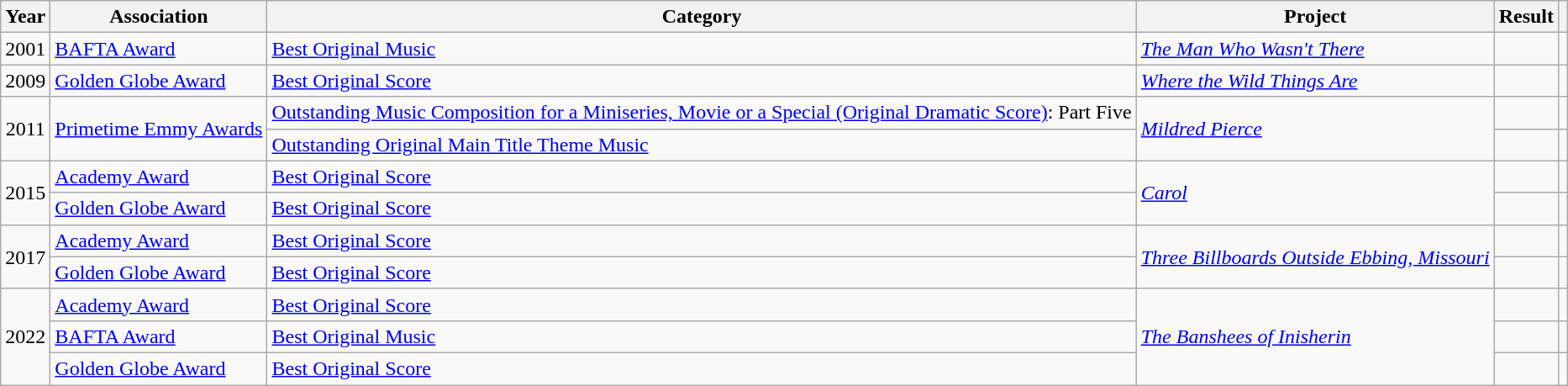<table class="wikitable sortable">
<tr>
<th>Year</th>
<th>Association</th>
<th>Category</th>
<th>Project</th>
<th>Result</th>
<th class=unsortable></th>
</tr>
<tr>
<td align=center>2001</td>
<td><a href='#'>BAFTA Award</a></td>
<td><a href='#'>Best Original Music</a></td>
<td><em><a href='#'>The Man Who Wasn't There</a></em></td>
<td></td>
<td></td>
</tr>
<tr>
<td align=center>2009</td>
<td><a href='#'>Golden Globe Award</a></td>
<td><a href='#'>Best Original Score</a></td>
<td><em><a href='#'>Where the Wild Things Are</a></em></td>
<td></td>
<td></td>
</tr>
<tr>
<td align=center rowspan=2>2011</td>
<td rowspan=2><a href='#'>Primetime Emmy Awards</a></td>
<td><a href='#'>Outstanding Music Composition for a Miniseries, Movie or a Special (Original Dramatic Score)</a>: Part Five</td>
<td rowspan=2><em><a href='#'>Mildred Pierce</a></em></td>
<td></td>
<td></td>
</tr>
<tr>
<td><a href='#'>Outstanding Original Main Title Theme Music</a></td>
<td></td>
<td></td>
</tr>
<tr>
<td align=center rowspan=2>2015</td>
<td><a href='#'>Academy Award</a></td>
<td><a href='#'>Best Original Score</a></td>
<td rowspan=2><em><a href='#'>Carol</a></em></td>
<td></td>
<td></td>
</tr>
<tr>
<td><a href='#'>Golden Globe Award</a></td>
<td><a href='#'>Best Original Score</a></td>
<td></td>
<td></td>
</tr>
<tr>
<td align=center rowspan=2>2017</td>
<td><a href='#'>Academy Award</a></td>
<td><a href='#'>Best Original Score</a></td>
<td rowspan=2><em><a href='#'>Three Billboards Outside Ebbing, Missouri</a></em></td>
<td></td>
<td></td>
</tr>
<tr>
<td><a href='#'>Golden Globe Award</a></td>
<td><a href='#'>Best Original Score</a></td>
<td></td>
<td></td>
</tr>
<tr>
<td align=center rowspan=3>2022</td>
<td><a href='#'>Academy Award</a></td>
<td><a href='#'>Best Original Score</a></td>
<td rowspan=3><em><a href='#'>The Banshees of Inisherin</a></em></td>
<td></td>
<td></td>
</tr>
<tr>
<td><a href='#'>BAFTA Award</a></td>
<td><a href='#'>Best Original Music</a></td>
<td></td>
<td></td>
</tr>
<tr>
<td><a href='#'>Golden Globe Award</a></td>
<td><a href='#'>Best Original Score</a></td>
<td></td>
<td></td>
</tr>
</table>
